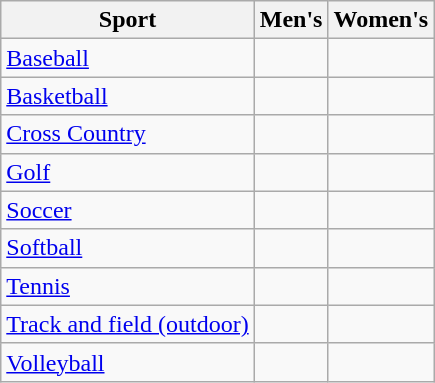<table class="wikitable" style="text-align:center;">
<tr>
<th>Sport</th>
<th>Men's</th>
<th>Women's</th>
</tr>
<tr>
<td align="left"><a href='#'>Baseball</a></td>
<td></td>
<td></td>
</tr>
<tr>
<td align="left"><a href='#'>Basketball</a></td>
<td></td>
<td></td>
</tr>
<tr>
<td align="left"><a href='#'>Cross Country</a></td>
<td></td>
<td></td>
</tr>
<tr>
<td align="left"><a href='#'>Golf</a></td>
<td></td>
<td></td>
</tr>
<tr>
<td align="left"><a href='#'>Soccer</a></td>
<td></td>
<td></td>
</tr>
<tr>
<td align="left"><a href='#'>Softball</a></td>
<td></td>
<td></td>
</tr>
<tr>
<td align="left"><a href='#'>Tennis</a></td>
<td></td>
<td></td>
</tr>
<tr>
<td align="left"><a href='#'>Track and field (outdoor)</a></td>
<td></td>
<td></td>
</tr>
<tr>
<td align="left"><a href='#'>Volleyball</a></td>
<td></td>
<td></td>
</tr>
</table>
